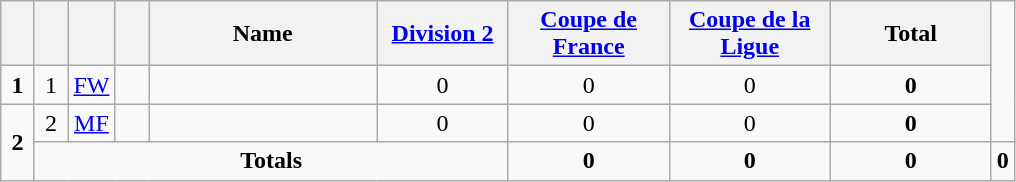<table class="wikitable" style="text-align:center">
<tr>
<th width=15></th>
<th width=15></th>
<th width=15></th>
<th width=15></th>
<th width=145>Name</th>
<th width=80><a href='#'>Division 2</a></th>
<th width=100><a href='#'>Coupe de France</a></th>
<th width=100><a href='#'>Coupe de la Ligue</a></th>
<th width=100>Total</th>
</tr>
<tr>
<td><strong>1</strong></td>
<td>1</td>
<td><a href='#'>FW</a></td>
<td></td>
<td align=left></td>
<td>0</td>
<td>0</td>
<td>0</td>
<td><strong>0</strong></td>
</tr>
<tr>
<td rowspan=2><strong>2</strong></td>
<td>2</td>
<td><a href='#'>MF</a></td>
<td></td>
<td align=left></td>
<td>0</td>
<td>0</td>
<td>0</td>
<td><strong>0</strong></td>
</tr>
<tr>
<td colspan=5><strong>Totals</strong></td>
<td><strong>0</strong></td>
<td><strong>0</strong></td>
<td><strong>0</strong></td>
<td><strong>0</strong></td>
</tr>
</table>
